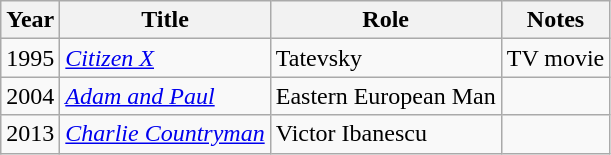<table class="wikitable sortable">
<tr>
<th>Year</th>
<th>Title</th>
<th>Role</th>
<th>Notes</th>
</tr>
<tr>
<td>1995</td>
<td><em><a href='#'>Citizen X</a></em></td>
<td>Tatevsky</td>
<td>TV movie</td>
</tr>
<tr>
<td>2004</td>
<td><em><a href='#'>Adam and Paul</a></em></td>
<td>Eastern European Man</td>
<td></td>
</tr>
<tr>
<td>2013</td>
<td><em><a href='#'>Charlie Countryman</a></em></td>
<td>Victor Ibanescu</td>
<td></td>
</tr>
</table>
